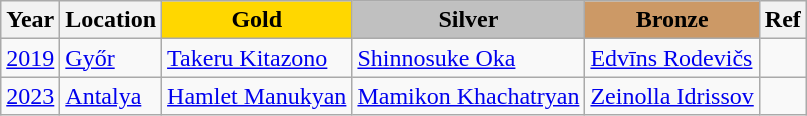<table class="wikitable">
<tr>
<th>Year</th>
<th>Location</th>
<th style="background-color:gold;">Gold</th>
<th style="background-color:silver;">Silver</th>
<th style="background-color:#cc9966;">Bronze</th>
<th>Ref</th>
</tr>
<tr>
<td><a href='#'>2019</a></td>
<td> <a href='#'>Győr</a></td>
<td> <a href='#'>Takeru Kitazono</a></td>
<td> <a href='#'>Shinnosuke Oka</a></td>
<td> <a href='#'>Edvīns Rodevičs</a></td>
<td></td>
</tr>
<tr>
<td><a href='#'>2023</a></td>
<td> <a href='#'>Antalya</a></td>
<td> <a href='#'>Hamlet Manukyan</a></td>
<td> <a href='#'>Mamikon Khachatryan</a></td>
<td> <a href='#'>Zeinolla Idrissov</a></td>
<td></td>
</tr>
</table>
